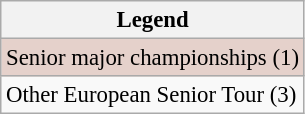<table class="wikitable" style="font-size:95%;">
<tr>
<th>Legend</th>
</tr>
<tr style="background:#e5d1cb;">
<td>Senior major championships (1)</td>
</tr>
<tr>
<td>Other European Senior Tour (3)</td>
</tr>
</table>
